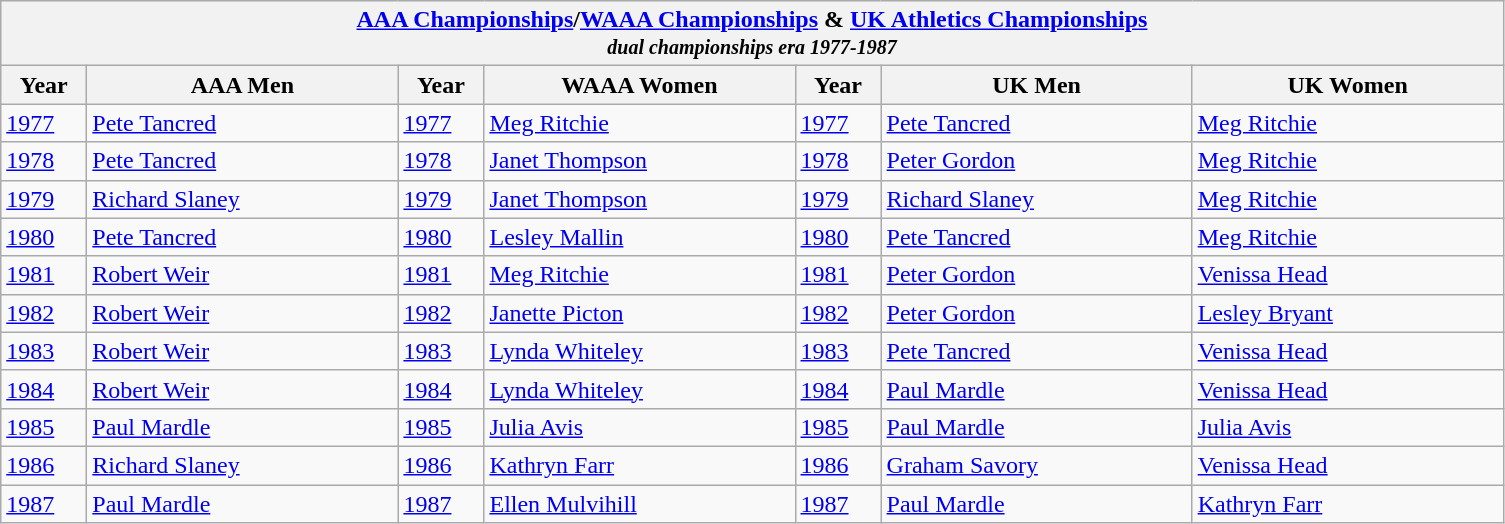<table class="wikitable">
<tr>
<th colspan="7"><a href='#'>AAA Championships</a>/<a href='#'>WAAA Championships</a> & <a href='#'>UK Athletics Championships</a><br><em><small>dual championships era 1977-1987</small></em></th>
</tr>
<tr>
<th width=50>Year</th>
<th width=200>AAA Men</th>
<th width=50>Year</th>
<th width=200>WAAA Women</th>
<th width=50>Year</th>
<th width=200>UK Men</th>
<th width=200>UK Women</th>
</tr>
<tr>
<td><a href='#'>1977</a></td>
<td><a href='#'>Pete Tancred</a></td>
<td><a href='#'>1977</a></td>
<td><a href='#'>Meg Ritchie</a></td>
<td><a href='#'>1977</a></td>
<td><a href='#'>Pete Tancred</a></td>
<td><a href='#'>Meg Ritchie</a></td>
</tr>
<tr>
<td><a href='#'>1978</a></td>
<td><a href='#'>Pete Tancred</a></td>
<td><a href='#'>1978</a></td>
<td><a href='#'>Janet Thompson</a></td>
<td><a href='#'>1978</a></td>
<td><a href='#'>Peter Gordon</a></td>
<td><a href='#'>Meg Ritchie</a></td>
</tr>
<tr>
<td><a href='#'>1979</a></td>
<td><a href='#'>Richard Slaney</a></td>
<td><a href='#'>1979</a></td>
<td><a href='#'>Janet Thompson</a></td>
<td><a href='#'>1979</a></td>
<td><a href='#'>Richard Slaney</a></td>
<td><a href='#'>Meg Ritchie</a></td>
</tr>
<tr>
<td><a href='#'>1980</a></td>
<td><a href='#'>Pete Tancred</a></td>
<td><a href='#'>1980</a></td>
<td><a href='#'>Lesley Mallin</a></td>
<td><a href='#'>1980</a></td>
<td><a href='#'>Pete Tancred</a></td>
<td><a href='#'>Meg Ritchie</a></td>
</tr>
<tr>
<td><a href='#'>1981</a></td>
<td><a href='#'>Robert Weir</a></td>
<td><a href='#'>1981</a></td>
<td><a href='#'>Meg Ritchie</a></td>
<td><a href='#'>1981</a></td>
<td><a href='#'>Peter Gordon</a></td>
<td><a href='#'>Venissa Head</a></td>
</tr>
<tr>
<td><a href='#'>1982</a></td>
<td><a href='#'>Robert Weir</a></td>
<td><a href='#'>1982</a></td>
<td><a href='#'>Janette Picton</a></td>
<td><a href='#'>1982</a></td>
<td><a href='#'>Peter Gordon</a></td>
<td><a href='#'>Lesley Bryant</a></td>
</tr>
<tr>
<td><a href='#'>1983</a></td>
<td><a href='#'>Robert Weir</a></td>
<td><a href='#'>1983</a></td>
<td><a href='#'>Lynda Whiteley</a></td>
<td><a href='#'>1983</a></td>
<td><a href='#'>Pete Tancred</a></td>
<td><a href='#'>Venissa Head</a></td>
</tr>
<tr>
<td><a href='#'>1984</a></td>
<td><a href='#'>Robert Weir</a></td>
<td><a href='#'>1984</a></td>
<td><a href='#'>Lynda Whiteley</a></td>
<td><a href='#'>1984</a></td>
<td><a href='#'>Paul Mardle</a></td>
<td><a href='#'>Venissa Head</a></td>
</tr>
<tr>
<td><a href='#'>1985</a></td>
<td><a href='#'>Paul Mardle</a></td>
<td><a href='#'>1985</a></td>
<td><a href='#'>Julia Avis</a></td>
<td><a href='#'>1985</a></td>
<td><a href='#'>Paul Mardle</a></td>
<td><a href='#'>Julia Avis</a></td>
</tr>
<tr>
<td><a href='#'>1986</a></td>
<td><a href='#'>Richard Slaney</a></td>
<td><a href='#'>1986</a></td>
<td><a href='#'>Kathryn Farr</a></td>
<td><a href='#'>1986</a></td>
<td><a href='#'>Graham Savory</a></td>
<td><a href='#'>Venissa Head</a></td>
</tr>
<tr>
<td><a href='#'>1987</a></td>
<td><a href='#'>Paul Mardle</a></td>
<td><a href='#'>1987</a></td>
<td><a href='#'>Ellen Mulvihill</a></td>
<td><a href='#'>1987</a></td>
<td><a href='#'>Paul Mardle</a></td>
<td><a href='#'>Kathryn Farr</a></td>
</tr>
</table>
